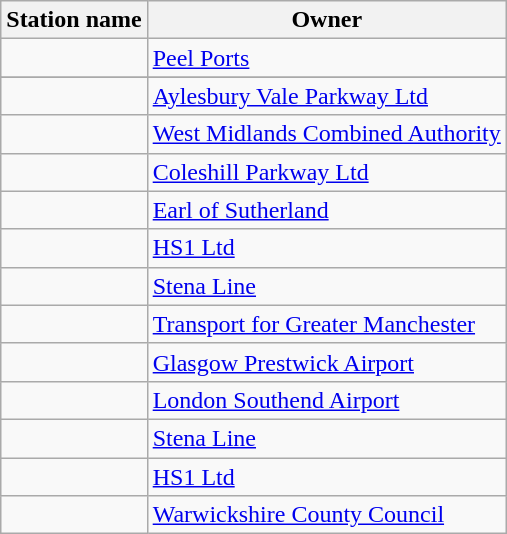<table class="wikitable">
<tr>
<th>Station name</th>
<th>Owner</th>
</tr>
<tr>
<td></td>
<td><a href='#'>Peel Ports</a></td>
</tr>
<tr>
</tr>
<tr>
<td></td>
<td><a href='#'>Aylesbury Vale Parkway Ltd</a></td>
</tr>
<tr>
<td></td>
<td><a href='#'>West Midlands Combined Authority</a></td>
</tr>
<tr>
<td></td>
<td><a href='#'>Coleshill Parkway Ltd</a></td>
</tr>
<tr>
<td></td>
<td><a href='#'>Earl of Sutherland</a></td>
</tr>
<tr>
<td></td>
<td><a href='#'>HS1 Ltd</a></td>
</tr>
<tr>
<td></td>
<td><a href='#'>Stena Line</a></td>
</tr>
<tr>
<td></td>
<td><a href='#'>Transport for Greater Manchester</a></td>
</tr>
<tr>
<td></td>
<td><a href='#'>Glasgow Prestwick Airport</a></td>
</tr>
<tr>
<td></td>
<td><a href='#'>London Southend Airport</a></td>
</tr>
<tr>
<td></td>
<td><a href='#'>Stena Line</a></td>
</tr>
<tr>
<td></td>
<td><a href='#'>HS1 Ltd</a></td>
</tr>
<tr>
<td></td>
<td><a href='#'>Warwickshire County Council</a></td>
</tr>
</table>
